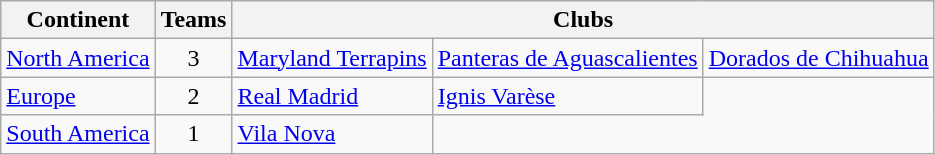<table class="wikitable" style="margin-left:0.5em;">
<tr>
<th>Continent</th>
<th>Teams</th>
<th colspan=5>Clubs</th>
</tr>
<tr>
<td><a href='#'>North America</a></td>
<td align=center>3</td>
<td> <a href='#'>Maryland Terrapins</a></td>
<td> <a href='#'>Panteras de Aguascalientes</a></td>
<td> <a href='#'>Dorados de Chihuahua</a></td>
</tr>
<tr>
<td><a href='#'>Europe</a></td>
<td align=center>2</td>
<td> <a href='#'>Real Madrid</a></td>
<td> <a href='#'>Ignis Varèse</a></td>
</tr>
<tr>
<td><a href='#'>South America</a></td>
<td align=center>1</td>
<td> <a href='#'>Vila Nova</a></td>
</tr>
</table>
